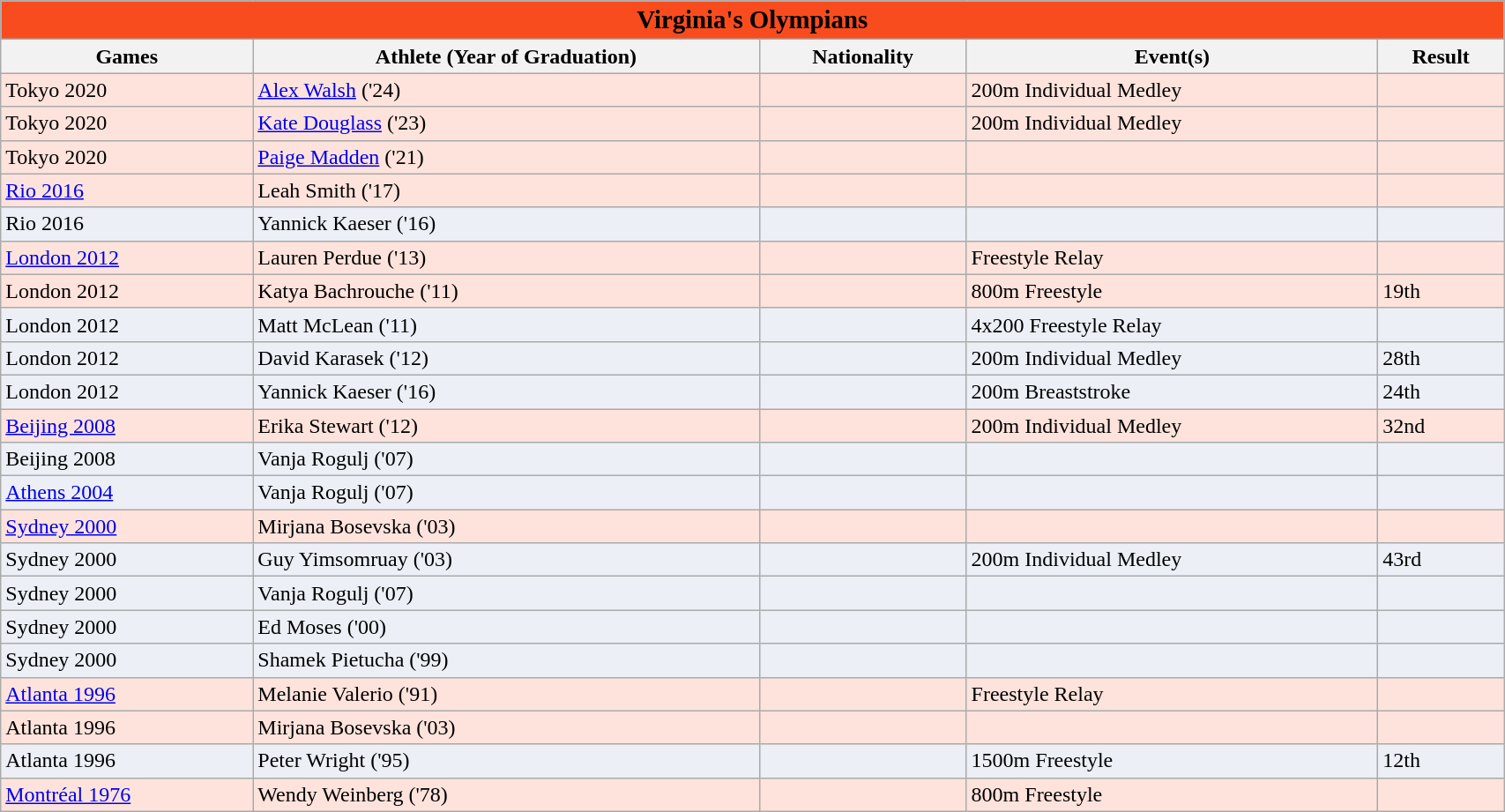<table class="wikitable" width=90%>
<tr>
<td colspan=5 align=center bgcolor="#F84C1E"><big><strong>Virginia's Olympians</strong></big></td>
</tr>
<tr>
<th align=center><strong>Games</strong></th>
<th align=center><strong>Athlete (Year of Graduation)</strong></th>
<th align=center><strong>Nationality</strong></th>
<th align=center><strong>Event(s)</strong></th>
<th align=center><strong>Result</strong></th>
</tr>
<tr bgcolor="#FEE3DC">
<td>Tokyo 2020</td>
<td><a href='#'>Alex Walsh</a> ('24)</td>
<td></td>
<td>200m Individual Medley</td>
<td></td>
</tr>
<tr bgcolor="#FEE3DC">
<td>Tokyo 2020</td>
<td><a href='#'>Kate Douglass</a> ('23)</td>
<td></td>
<td>200m Individual Medley</td>
<td></td>
</tr>
<tr bgcolor="#FEE3DC">
<td>Tokyo 2020</td>
<td><a href='#'>Paige Madden</a> ('21)</td>
<td></td>
<td></td>
<td></td>
</tr>
<tr bgcolor="#FEE3DC">
<td><a href='#'>Rio 2016</a></td>
<td>Leah Smith ('17)</td>
<td></td>
<td></td>
<td></td>
</tr>
<tr bgcolor="#ECEFF6">
<td>Rio 2016</td>
<td>Yannick Kaeser ('16)</td>
<td></td>
<td></td>
<td></td>
</tr>
<tr bgcolor="#FEE3DC">
<td><a href='#'>London 2012</a></td>
<td>Lauren Perdue ('13)</td>
<td></td>
<td> Freestyle Relay</td>
<td></td>
</tr>
<tr bgcolor="#FEE3DC">
<td>London 2012</td>
<td>Katya Bachrouche ('11)</td>
<td></td>
<td>800m Freestyle</td>
<td>19th</td>
</tr>
<tr bgcolor="#ECEFF6">
<td>London 2012</td>
<td>Matt McLean ('11)</td>
<td></td>
<td>4x200 Freestyle Relay</td>
<td></td>
</tr>
<tr bgcolor="#ECEFF6">
<td>London 2012</td>
<td>David Karasek ('12)</td>
<td></td>
<td>200m Individual Medley</td>
<td>28th</td>
</tr>
<tr bgcolor="#ECEFF6">
<td>London 2012</td>
<td>Yannick Kaeser ('16)</td>
<td></td>
<td>200m Breaststroke</td>
<td>24th</td>
</tr>
<tr bgcolor="#FEE3DC">
<td><a href='#'>Beijing 2008</a></td>
<td>Erika Stewart ('12)</td>
<td></td>
<td>200m Individual Medley</td>
<td>32nd</td>
</tr>
<tr bgcolor="#ECEFF6">
<td>Beijing 2008</td>
<td>Vanja Rogulj ('07)</td>
<td></td>
<td></td>
<td></td>
</tr>
<tr bgcolor="#ECEFF6">
<td><a href='#'>Athens 2004</a></td>
<td>Vanja Rogulj ('07)</td>
<td></td>
<td></td>
<td></td>
</tr>
<tr bgcolor="#FEE3DC">
<td><a href='#'>Sydney 2000</a></td>
<td>Mirjana Bosevska ('03)</td>
<td></td>
<td></td>
<td></td>
</tr>
<tr bgcolor="#ECEFF6">
<td>Sydney 2000</td>
<td>Guy Yimsomruay ('03)</td>
<td></td>
<td>200m Individual Medley</td>
<td>43rd</td>
</tr>
<tr bgcolor="#ECEFF6">
<td>Sydney 2000</td>
<td>Vanja Rogulj ('07)</td>
<td></td>
<td></td>
<td></td>
</tr>
<tr bgcolor="#ECEFF6">
<td>Sydney 2000</td>
<td>Ed Moses ('00)</td>
<td></td>
<td></td>
<td></td>
</tr>
<tr bgcolor="#ECEFF6">
<td>Sydney 2000</td>
<td>Shamek Pietucha ('99)</td>
<td></td>
<td></td>
<td></td>
</tr>
<tr bgcolor="#FEE3DC">
<td><a href='#'>Atlanta 1996</a></td>
<td>Melanie Valerio ('91)</td>
<td></td>
<td> Freestyle Relay</td>
<td></td>
</tr>
<tr bgcolor="#FEE3DC">
<td>Atlanta 1996</td>
<td>Mirjana Bosevska ('03)</td>
<td></td>
<td></td>
<td></td>
</tr>
<tr bgcolor="#ECEFF6">
<td>Atlanta 1996</td>
<td>Peter Wright ('95)</td>
<td></td>
<td>1500m Freestyle</td>
<td>12th</td>
</tr>
<tr bgcolor="#FEE3DC">
<td><a href='#'>Montréal 1976</a></td>
<td>Wendy Weinberg ('78)</td>
<td></td>
<td>800m Freestyle</td>
<td></td>
</tr>
</table>
